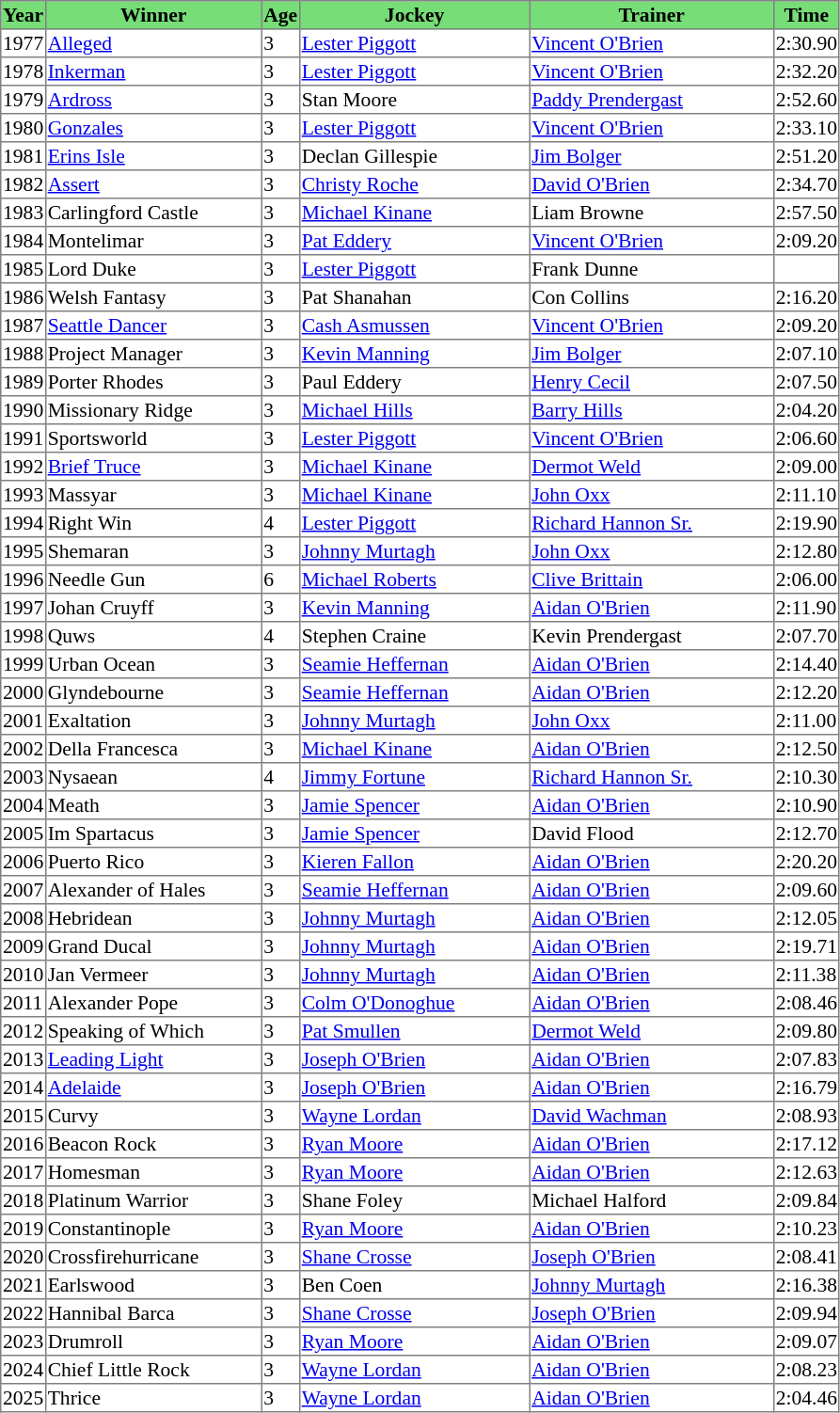<table class = "sortable" | border="1" style="border-collapse: collapse; font-size:90%">
<tr bgcolor="#77dd77" align="center">
<th>Year</th>
<th>Winner</th>
<th>Age</th>
<th>Jockey</th>
<th>Trainer</th>
<th>Time</th>
</tr>
<tr>
<td>1977</td>
<td width=150px><a href='#'>Alleged</a></td>
<td>3</td>
<td width=160px><a href='#'>Lester Piggott</a></td>
<td width=170px><a href='#'>Vincent O'Brien</a></td>
<td>2:30.90</td>
</tr>
<tr>
<td>1978</td>
<td><a href='#'>Inkerman</a></td>
<td>3</td>
<td><a href='#'>Lester Piggott</a></td>
<td><a href='#'>Vincent O'Brien</a></td>
<td>2:32.20</td>
</tr>
<tr>
<td>1979</td>
<td><a href='#'>Ardross</a></td>
<td>3</td>
<td>Stan Moore</td>
<td><a href='#'>Paddy Prendergast</a></td>
<td>2:52.60</td>
</tr>
<tr>
<td>1980</td>
<td><a href='#'>Gonzales</a></td>
<td>3</td>
<td><a href='#'>Lester Piggott</a></td>
<td><a href='#'>Vincent O'Brien</a></td>
<td>2:33.10</td>
</tr>
<tr>
<td>1981</td>
<td><a href='#'>Erins Isle</a></td>
<td>3</td>
<td>Declan Gillespie</td>
<td><a href='#'>Jim Bolger</a></td>
<td>2:51.20</td>
</tr>
<tr>
<td>1982</td>
<td><a href='#'>Assert</a></td>
<td>3</td>
<td><a href='#'>Christy Roche</a></td>
<td><a href='#'>David O'Brien</a></td>
<td>2:34.70</td>
</tr>
<tr>
<td>1983</td>
<td>Carlingford Castle</td>
<td>3</td>
<td><a href='#'>Michael Kinane</a></td>
<td>Liam Browne</td>
<td>2:57.50</td>
</tr>
<tr>
<td>1984</td>
<td>Montelimar</td>
<td>3</td>
<td><a href='#'>Pat Eddery</a></td>
<td><a href='#'>Vincent O'Brien</a></td>
<td>2:09.20</td>
</tr>
<tr>
<td>1985</td>
<td>Lord Duke</td>
<td>3</td>
<td><a href='#'>Lester Piggott</a></td>
<td>Frank Dunne</td>
<td></td>
</tr>
<tr>
<td>1986</td>
<td>Welsh Fantasy</td>
<td>3</td>
<td>Pat Shanahan</td>
<td>Con Collins</td>
<td>2:16.20</td>
</tr>
<tr>
<td>1987</td>
<td><a href='#'>Seattle Dancer</a></td>
<td>3</td>
<td><a href='#'>Cash Asmussen</a></td>
<td><a href='#'>Vincent O'Brien</a></td>
<td>2:09.20</td>
</tr>
<tr>
<td>1988</td>
<td>Project Manager</td>
<td>3</td>
<td><a href='#'>Kevin Manning</a></td>
<td><a href='#'>Jim Bolger</a></td>
<td>2:07.10</td>
</tr>
<tr>
<td>1989</td>
<td>Porter Rhodes</td>
<td>3</td>
<td>Paul Eddery</td>
<td><a href='#'>Henry Cecil</a></td>
<td>2:07.50</td>
</tr>
<tr>
<td>1990</td>
<td>Missionary Ridge</td>
<td>3</td>
<td><a href='#'>Michael Hills</a></td>
<td><a href='#'>Barry Hills</a></td>
<td>2:04.20</td>
</tr>
<tr>
<td>1991</td>
<td>Sportsworld</td>
<td>3</td>
<td><a href='#'>Lester Piggott</a></td>
<td><a href='#'>Vincent O'Brien</a></td>
<td>2:06.60</td>
</tr>
<tr>
<td>1992</td>
<td><a href='#'>Brief Truce</a></td>
<td>3</td>
<td><a href='#'>Michael Kinane</a></td>
<td><a href='#'>Dermot Weld</a></td>
<td>2:09.00</td>
</tr>
<tr>
<td>1993</td>
<td>Massyar</td>
<td>3</td>
<td><a href='#'>Michael Kinane</a></td>
<td><a href='#'>John Oxx</a></td>
<td>2:11.10</td>
</tr>
<tr>
<td>1994</td>
<td>Right Win</td>
<td>4</td>
<td><a href='#'>Lester Piggott</a></td>
<td><a href='#'>Richard Hannon Sr.</a></td>
<td>2:19.90</td>
</tr>
<tr>
<td>1995</td>
<td>Shemaran</td>
<td>3</td>
<td><a href='#'>Johnny Murtagh</a></td>
<td><a href='#'>John Oxx</a></td>
<td>2:12.80</td>
</tr>
<tr>
<td>1996</td>
<td>Needle Gun</td>
<td>6</td>
<td><a href='#'>Michael Roberts</a></td>
<td><a href='#'>Clive Brittain</a></td>
<td>2:06.00</td>
</tr>
<tr>
<td>1997</td>
<td>Johan Cruyff</td>
<td>3</td>
<td><a href='#'>Kevin Manning</a></td>
<td><a href='#'>Aidan O'Brien</a></td>
<td>2:11.90</td>
</tr>
<tr>
<td>1998</td>
<td>Quws</td>
<td>4</td>
<td>Stephen Craine</td>
<td>Kevin Prendergast</td>
<td>2:07.70</td>
</tr>
<tr>
<td>1999</td>
<td>Urban Ocean</td>
<td>3</td>
<td><a href='#'>Seamie Heffernan</a></td>
<td><a href='#'>Aidan O'Brien</a></td>
<td>2:14.40</td>
</tr>
<tr>
<td>2000</td>
<td>Glyndebourne</td>
<td>3</td>
<td><a href='#'>Seamie Heffernan</a></td>
<td><a href='#'>Aidan O'Brien</a></td>
<td>2:12.20</td>
</tr>
<tr>
<td>2001</td>
<td>Exaltation</td>
<td>3</td>
<td><a href='#'>Johnny Murtagh</a></td>
<td><a href='#'>John Oxx</a></td>
<td>2:11.00</td>
</tr>
<tr>
<td>2002</td>
<td>Della Francesca</td>
<td>3</td>
<td><a href='#'>Michael Kinane</a></td>
<td><a href='#'>Aidan O'Brien</a></td>
<td>2:12.50</td>
</tr>
<tr>
<td>2003</td>
<td>Nysaean</td>
<td>4</td>
<td><a href='#'>Jimmy Fortune</a></td>
<td><a href='#'>Richard Hannon Sr.</a></td>
<td>2:10.30</td>
</tr>
<tr>
<td>2004</td>
<td>Meath</td>
<td>3</td>
<td><a href='#'>Jamie Spencer</a></td>
<td><a href='#'>Aidan O'Brien</a></td>
<td>2:10.90</td>
</tr>
<tr>
<td>2005</td>
<td>Im Spartacus</td>
<td>3</td>
<td><a href='#'>Jamie Spencer</a></td>
<td>David Flood</td>
<td>2:12.70</td>
</tr>
<tr>
<td>2006</td>
<td>Puerto Rico</td>
<td>3</td>
<td><a href='#'>Kieren Fallon</a></td>
<td><a href='#'>Aidan O'Brien</a></td>
<td>2:20.20</td>
</tr>
<tr>
<td>2007</td>
<td>Alexander of Hales</td>
<td>3</td>
<td><a href='#'>Seamie Heffernan</a></td>
<td><a href='#'>Aidan O'Brien</a></td>
<td>2:09.60</td>
</tr>
<tr>
<td>2008</td>
<td>Hebridean</td>
<td>3</td>
<td><a href='#'>Johnny Murtagh</a></td>
<td><a href='#'>Aidan O'Brien</a></td>
<td>2:12.05</td>
</tr>
<tr>
<td>2009</td>
<td>Grand Ducal</td>
<td>3</td>
<td><a href='#'>Johnny Murtagh</a></td>
<td><a href='#'>Aidan O'Brien</a></td>
<td>2:19.71</td>
</tr>
<tr>
<td>2010</td>
<td>Jan Vermeer</td>
<td>3</td>
<td><a href='#'>Johnny Murtagh</a></td>
<td><a href='#'>Aidan O'Brien</a></td>
<td>2:11.38</td>
</tr>
<tr>
<td>2011</td>
<td>Alexander Pope </td>
<td>3</td>
<td><a href='#'>Colm O'Donoghue</a></td>
<td><a href='#'>Aidan O'Brien</a></td>
<td>2:08.46</td>
</tr>
<tr>
<td>2012</td>
<td>Speaking of Which</td>
<td>3</td>
<td><a href='#'>Pat Smullen</a></td>
<td><a href='#'>Dermot Weld</a></td>
<td>2:09.80</td>
</tr>
<tr>
<td>2013</td>
<td><a href='#'>Leading Light</a></td>
<td>3</td>
<td><a href='#'>Joseph O'Brien</a></td>
<td><a href='#'>Aidan O'Brien</a></td>
<td>2:07.83</td>
</tr>
<tr>
<td>2014</td>
<td><a href='#'>Adelaide</a></td>
<td>3</td>
<td><a href='#'>Joseph O'Brien</a></td>
<td><a href='#'>Aidan O'Brien</a></td>
<td>2:16.79</td>
</tr>
<tr>
<td>2015</td>
<td>Curvy</td>
<td>3</td>
<td><a href='#'>Wayne Lordan</a></td>
<td><a href='#'>David Wachman</a></td>
<td>2:08.93</td>
</tr>
<tr>
<td>2016</td>
<td>Beacon Rock</td>
<td>3</td>
<td><a href='#'>Ryan Moore</a></td>
<td><a href='#'>Aidan O'Brien</a></td>
<td>2:17.12</td>
</tr>
<tr>
<td>2017</td>
<td>Homesman</td>
<td>3</td>
<td><a href='#'>Ryan Moore</a></td>
<td><a href='#'>Aidan O'Brien</a></td>
<td>2:12.63</td>
</tr>
<tr>
<td>2018</td>
<td>Platinum Warrior</td>
<td>3</td>
<td>Shane Foley</td>
<td>Michael Halford</td>
<td>2:09.84</td>
</tr>
<tr>
<td>2019</td>
<td>Constantinople</td>
<td>3</td>
<td><a href='#'>Ryan Moore</a></td>
<td><a href='#'>Aidan O'Brien</a></td>
<td>2:10.23</td>
</tr>
<tr>
<td>2020</td>
<td>Crossfirehurricane</td>
<td>3</td>
<td><a href='#'>Shane Crosse</a></td>
<td><a href='#'>Joseph O'Brien</a></td>
<td>2:08.41</td>
</tr>
<tr>
<td>2021</td>
<td>Earlswood</td>
<td>3</td>
<td>Ben Coen</td>
<td><a href='#'>Johnny Murtagh</a></td>
<td>2:16.38</td>
</tr>
<tr>
<td>2022</td>
<td>Hannibal Barca</td>
<td>3</td>
<td><a href='#'>Shane Crosse</a></td>
<td><a href='#'>Joseph O'Brien</a></td>
<td>2:09.94</td>
</tr>
<tr>
<td>2023</td>
<td>Drumroll</td>
<td>3</td>
<td><a href='#'>Ryan Moore</a></td>
<td><a href='#'>Aidan O'Brien</a></td>
<td>2:09.07</td>
</tr>
<tr>
<td>2024</td>
<td>Chief Little Rock</td>
<td>3</td>
<td><a href='#'>Wayne Lordan</a></td>
<td><a href='#'>Aidan O'Brien</a></td>
<td>2:08.23</td>
</tr>
<tr>
<td>2025</td>
<td>Thrice</td>
<td>3</td>
<td><a href='#'>Wayne Lordan</a></td>
<td><a href='#'>Aidan O'Brien</a></td>
<td>2:04.46</td>
</tr>
</table>
